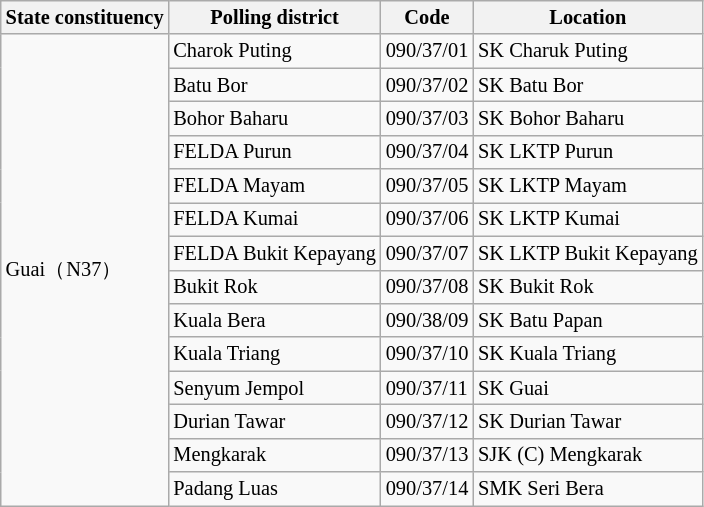<table class="wikitable sortable mw-collapsible" style="white-space:nowrap;font-size:85%">
<tr>
<th>State constituency</th>
<th>Polling district</th>
<th>Code</th>
<th>Location</th>
</tr>
<tr>
<td rowspan="14">Guai（N37）</td>
<td>Charok Puting</td>
<td>090/37/01</td>
<td>SK Charuk Puting</td>
</tr>
<tr>
<td>Batu Bor</td>
<td>090/37/02</td>
<td>SK Batu Bor</td>
</tr>
<tr>
<td>Bohor Baharu</td>
<td>090/37/03</td>
<td>SK Bohor Baharu</td>
</tr>
<tr>
<td>FELDA Purun</td>
<td>090/37/04</td>
<td>SK LKTP Purun</td>
</tr>
<tr>
<td>FELDA Mayam</td>
<td>090/37/05</td>
<td>SK LKTP Mayam</td>
</tr>
<tr>
<td>FELDA Kumai</td>
<td>090/37/06</td>
<td>SK LKTP Kumai</td>
</tr>
<tr>
<td>FELDA Bukit Kepayang</td>
<td>090/37/07</td>
<td>SK LKTP Bukit Kepayang</td>
</tr>
<tr>
<td>Bukit Rok</td>
<td>090/37/08</td>
<td>SK Bukit Rok</td>
</tr>
<tr>
<td>Kuala Bera</td>
<td>090/38/09</td>
<td>SK Batu Papan</td>
</tr>
<tr>
<td>Kuala Triang</td>
<td>090/37/10</td>
<td>SK Kuala Triang</td>
</tr>
<tr>
<td>Senyum Jempol</td>
<td>090/37/11</td>
<td>SK Guai</td>
</tr>
<tr>
<td>Durian Tawar</td>
<td>090/37/12</td>
<td>SK Durian Tawar</td>
</tr>
<tr>
<td>Mengkarak</td>
<td>090/37/13</td>
<td>SJK (C) Mengkarak</td>
</tr>
<tr>
<td>Padang Luas</td>
<td>090/37/14</td>
<td>SMK Seri Bera</td>
</tr>
</table>
